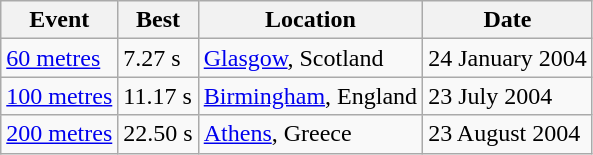<table class="wikitable">
<tr>
<th>Event</th>
<th>Best</th>
<th>Location</th>
<th>Date</th>
</tr>
<tr>
<td><a href='#'>60 metres</a></td>
<td>7.27 s</td>
<td><a href='#'>Glasgow</a>, Scotland</td>
<td>24 January 2004</td>
</tr>
<tr>
<td><a href='#'>100 metres</a></td>
<td>11.17 s</td>
<td><a href='#'>Birmingham</a>, England</td>
<td>23 July 2004</td>
</tr>
<tr>
<td><a href='#'>200 metres</a></td>
<td>22.50 s</td>
<td><a href='#'>Athens</a>, Greece</td>
<td>23 August 2004</td>
</tr>
</table>
